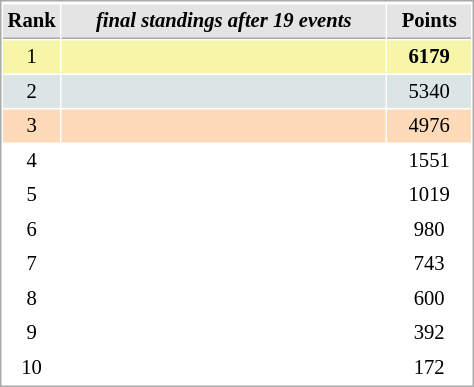<table cellspacing="1" cellpadding="3" style="border:1px solid #AAAAAA;font-size:86%">
<tr style="background-color: #E4E4E4;">
</tr>
<tr style="background-color: #E4E4E4;">
<th style="border-bottom:1px solid #AAAAAA; width: 10px;">Rank</th>
<th style="border-bottom:1px solid #AAAAAA; width: 210px;"><em>final standings after 19 events</em></th>
<th style="border-bottom:1px solid #AAAAAA; width: 50px;">Points</th>
</tr>
<tr style="background:#f7f6a8;">
<td align=center>1</td>
<td><strong></strong>  </td>
<td align=center><strong>6179</strong></td>
</tr>
<tr style="background:#dce5e5;">
<td align=center>2</td>
<td></td>
<td align=center>5340</td>
</tr>
<tr style="background:#ffdab9;">
<td align=center>3</td>
<td></td>
<td align=center>4976</td>
</tr>
<tr>
<td align=center>4</td>
<td></td>
<td align=center>1551</td>
</tr>
<tr>
<td align=center>5</td>
<td></td>
<td align=center>1019</td>
</tr>
<tr>
<td align=center>6</td>
<td></td>
<td align=center>980</td>
</tr>
<tr>
<td align=center>7</td>
<td></td>
<td align=center>743</td>
</tr>
<tr>
<td align=center>8</td>
<td></td>
<td align=center>600</td>
</tr>
<tr>
<td align=center>9</td>
<td></td>
<td align=center>392</td>
</tr>
<tr>
<td align=center>10</td>
<td></td>
<td align=center>172</td>
</tr>
</table>
